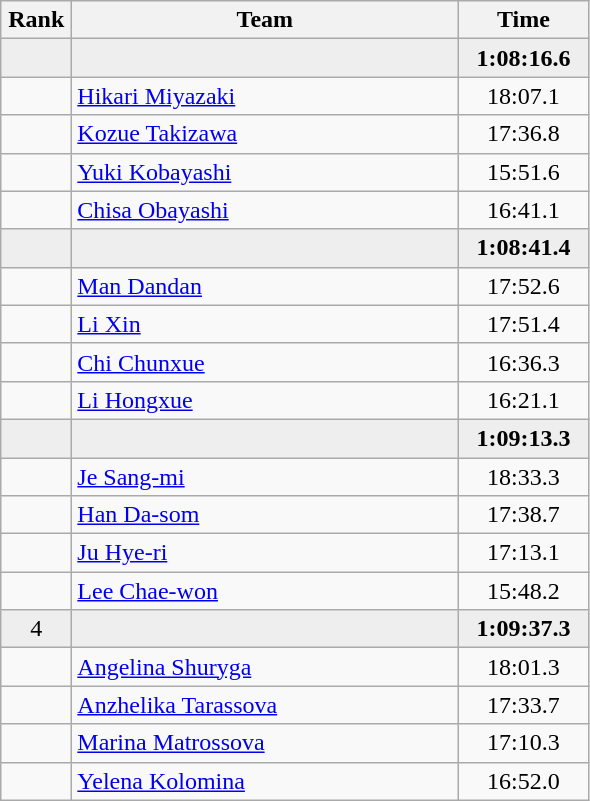<table class=wikitable style="text-align:center">
<tr>
<th width=40>Rank</th>
<th width=250>Team</th>
<th width=80>Time</th>
</tr>
<tr bgcolor=eeeeee>
<td></td>
<td align=left></td>
<td><strong>1:08:16.6</strong></td>
</tr>
<tr>
<td></td>
<td align=left><a href='#'>Hikari Miyazaki</a></td>
<td>18:07.1</td>
</tr>
<tr>
<td></td>
<td align=left><a href='#'>Kozue Takizawa</a></td>
<td>17:36.8</td>
</tr>
<tr>
<td></td>
<td align=left><a href='#'>Yuki Kobayashi</a></td>
<td>15:51.6</td>
</tr>
<tr>
<td></td>
<td align=left><a href='#'>Chisa Obayashi</a></td>
<td>16:41.1</td>
</tr>
<tr bgcolor=eeeeee>
<td></td>
<td align=left></td>
<td><strong>1:08:41.4</strong></td>
</tr>
<tr>
<td></td>
<td align=left><a href='#'>Man Dandan</a></td>
<td>17:52.6</td>
</tr>
<tr>
<td></td>
<td align=left><a href='#'>Li Xin</a></td>
<td>17:51.4</td>
</tr>
<tr>
<td></td>
<td align=left><a href='#'>Chi Chunxue</a></td>
<td>16:36.3</td>
</tr>
<tr>
<td></td>
<td align=left><a href='#'>Li Hongxue</a></td>
<td>16:21.1</td>
</tr>
<tr bgcolor=eeeeee>
<td></td>
<td align=left></td>
<td><strong>1:09:13.3</strong></td>
</tr>
<tr>
<td></td>
<td align=left><a href='#'>Je Sang-mi</a></td>
<td>18:33.3</td>
</tr>
<tr>
<td></td>
<td align=left><a href='#'>Han Da-som</a></td>
<td>17:38.7</td>
</tr>
<tr>
<td></td>
<td align=left><a href='#'>Ju Hye-ri</a></td>
<td>17:13.1</td>
</tr>
<tr>
<td></td>
<td align=left><a href='#'>Lee Chae-won</a></td>
<td>15:48.2</td>
</tr>
<tr bgcolor=eeeeee>
<td>4</td>
<td align=left></td>
<td><strong>1:09:37.3</strong></td>
</tr>
<tr>
<td></td>
<td align=left><a href='#'>Angelina Shuryga</a></td>
<td>18:01.3</td>
</tr>
<tr>
<td></td>
<td align=left><a href='#'>Anzhelika Tarassova</a></td>
<td>17:33.7</td>
</tr>
<tr>
<td></td>
<td align=left><a href='#'>Marina Matrossova</a></td>
<td>17:10.3</td>
</tr>
<tr>
<td></td>
<td align=left><a href='#'>Yelena Kolomina</a></td>
<td>16:52.0</td>
</tr>
</table>
